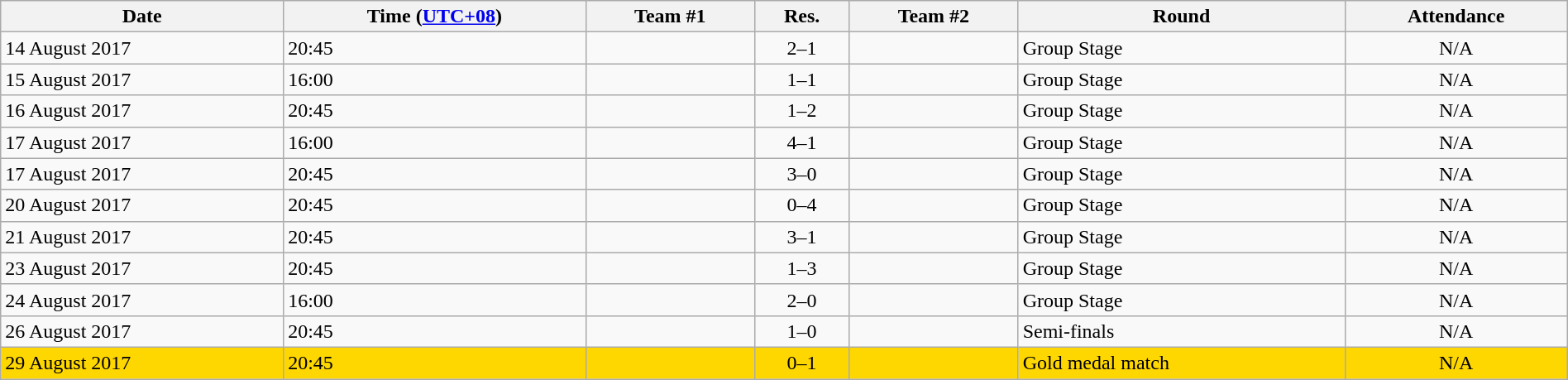<table class="wikitable" style="text-align:left; width:100%;">
<tr>
<th>Date</th>
<th>Time (<a href='#'>UTC+08</a>)</th>
<th>Team #1</th>
<th>Res.</th>
<th>Team #2</th>
<th>Round</th>
<th>Attendance</th>
</tr>
<tr>
<td>14 August 2017</td>
<td>20:45</td>
<td><strong></strong></td>
<td style="text-align:center;">2–1</td>
<td></td>
<td>Group Stage</td>
<td style="text-align:center;">N/A</td>
</tr>
<tr>
<td>15 August 2017</td>
<td>16:00</td>
<td></td>
<td style="text-align:center;">1–1</td>
<td></td>
<td>Group Stage</td>
<td style="text-align:center;">N/A</td>
</tr>
<tr>
<td>16 August 2017</td>
<td>20:45</td>
<td></td>
<td style="text-align:center;">1–2</td>
<td><strong></strong></td>
<td>Group Stage</td>
<td style="text-align:center;">N/A</td>
</tr>
<tr>
<td>17 August 2017</td>
<td>16:00</td>
<td><strong></strong></td>
<td style="text-align:center;">4–1</td>
<td></td>
<td>Group Stage</td>
<td style="text-align:center;">N/A</td>
</tr>
<tr>
<td>17 August 2017</td>
<td>20:45</td>
<td><strong></strong></td>
<td style="text-align:center;">3–0</td>
<td></td>
<td>Group Stage</td>
<td style="text-align:center;">N/A</td>
</tr>
<tr>
<td>20 August 2017</td>
<td>20:45</td>
<td></td>
<td style="text-align:center;">0–4</td>
<td><strong></strong></td>
<td>Group Stage</td>
<td style="text-align:center;">N/A</td>
</tr>
<tr>
<td>21 August 2017</td>
<td>20:45</td>
<td><strong></strong></td>
<td style="text-align:center;">3–1</td>
<td></td>
<td>Group Stage</td>
<td style="text-align:center;">N/A</td>
</tr>
<tr>
<td>23 August 2017</td>
<td>20:45</td>
<td></td>
<td style="text-align:center;">1–3</td>
<td><strong></strong></td>
<td>Group Stage</td>
<td style="text-align:center;">N/A</td>
</tr>
<tr>
<td>24 August 2017</td>
<td>16:00</td>
<td><strong></strong></td>
<td style="text-align:center;">2–0</td>
<td></td>
<td>Group Stage</td>
<td style="text-align:center;">N/A</td>
</tr>
<tr>
<td>26 August 2017</td>
<td>20:45</td>
<td><strong></strong></td>
<td style="text-align:center;">1–0</td>
<td></td>
<td>Semi-finals</td>
<td style="text-align:center;">N/A</td>
</tr>
<tr bgcolor=gold>
<td>29 August 2017</td>
<td>20:45</td>
<td></td>
<td style="text-align:center;">0–1</td>
<td><strong></strong></td>
<td>Gold medal match</td>
<td style="text-align:center;">N/A</td>
</tr>
</table>
